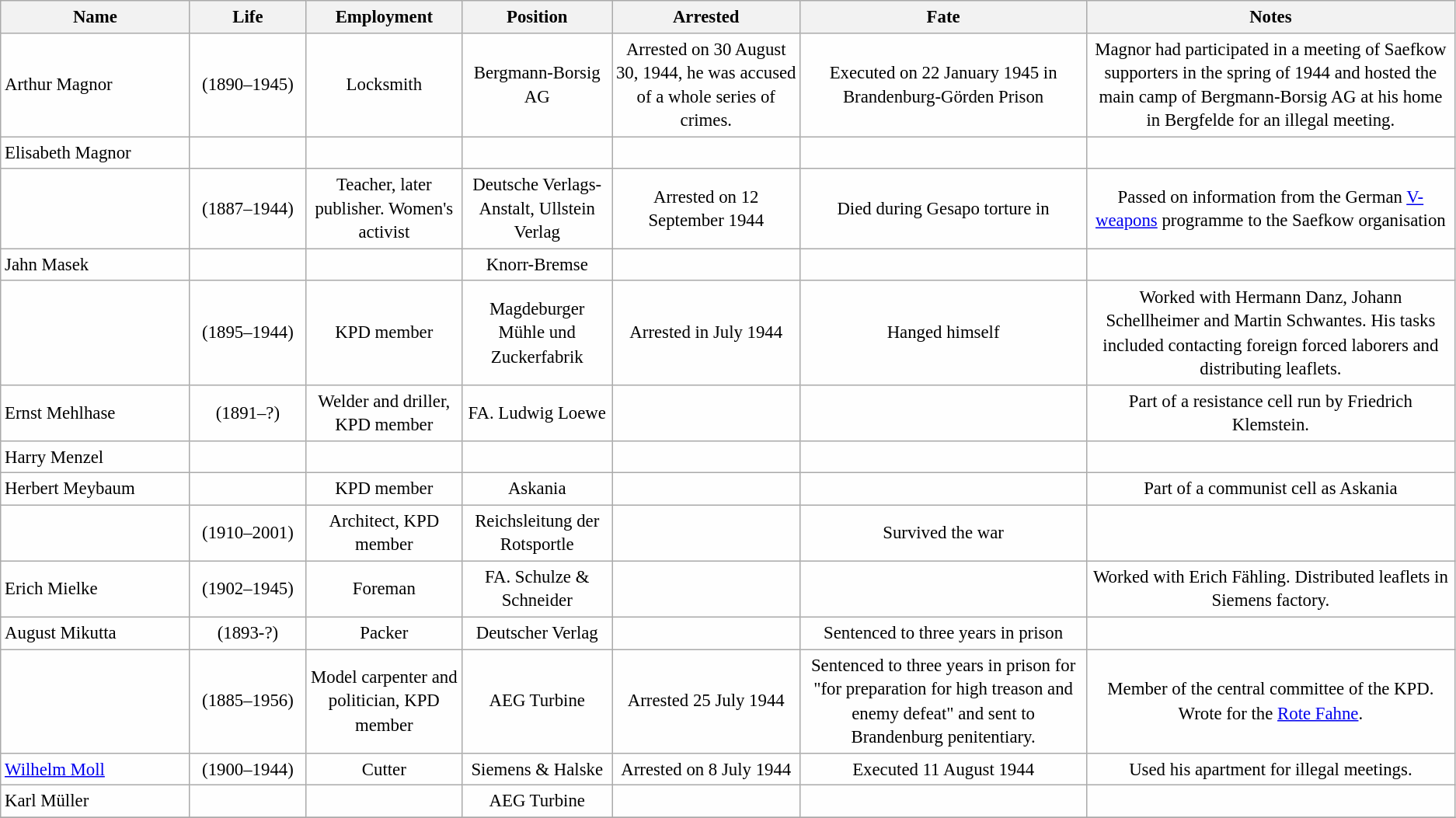<table class="wikitable sortable" style="table-layout:fixed;background-color:#FEFEFE;font-size:95%;padding:0.30em;line-height:1.35em;">
<tr>
<th scope="col"  width=13%>Name</th>
<th scope="col"  width=8%>Life</th>
<th scope="col">Employment</th>
<th scope="col">Position</th>
<th scope="col">Arrested</th>
<th scope="col">Fate</th>
<th scope="col">Notes</th>
</tr>
<tr>
<td>Arthur Magnor</td>
<td style="text-align: center;">(1890–1945)</td>
<td style="text-align: center;">Locksmith</td>
<td style="text-align: center;">Bergmann-Borsig AG</td>
<td style="text-align: center;">Arrested on 30 August 30, 1944, he was accused of a whole series of crimes.</td>
<td style="text-align: center;">Executed on 22 January 1945 in Brandenburg-Görden Prison</td>
<td style="text-align: center;">Magnor had participated in a meeting of Saefkow supporters in the spring of 1944 and hosted the main camp of Bergmann-Borsig AG at his home in Bergfelde for an illegal meeting.</td>
</tr>
<tr>
<td>Elisabeth Magnor</td>
<td style="text-align: center;"></td>
<td style="text-align: center;"></td>
<td style="text-align: center;"></td>
<td style="text-align: center;"></td>
<td style="text-align: center;"></td>
<td style="text-align: center;"></td>
</tr>
<tr>
<td></td>
<td style="text-align: center;">(1887–1944)</td>
<td style="text-align: center;">Teacher, later publisher. Women's activist</td>
<td style="text-align: center;">Deutsche Verlags-Anstalt, Ullstein Verlag</td>
<td style="text-align: center;">Arrested on 12 September 1944</td>
<td style="text-align: center;">Died during Gesapo torture in </td>
<td style="text-align: center;">Passed on information from the German <a href='#'>V-weapons</a> programme to the Saefkow organisation</td>
</tr>
<tr>
<td>Jahn Masek</td>
<td style="text-align: center;"></td>
<td style="text-align: center;"></td>
<td style="text-align: center;">Knorr-Bremse</td>
<td style="text-align: center;"></td>
<td style="text-align: center;"></td>
<td style="text-align: center;"></td>
</tr>
<tr>
<td></td>
<td style="text-align: center;">(1895–1944)</td>
<td style="text-align: center;">KPD member</td>
<td style="text-align: center;">Magdeburger Mühle und Zuckerfabrik</td>
<td style="text-align: center;">Arrested in July 1944</td>
<td style="text-align: center;">Hanged himself</td>
<td style="text-align: center;">Worked with Hermann Danz, Johann Schellheimer and Martin Schwantes. His tasks included contacting foreign forced laborers and distributing leaflets.</td>
</tr>
<tr>
<td>Ernst Mehlhase</td>
<td style="text-align: center;">(1891–?)</td>
<td style="text-align: center;">Welder and driller, KPD member</td>
<td style="text-align: center;">FA. Ludwig Loewe</td>
<td style="text-align: center;"></td>
<td style="text-align: center;"></td>
<td style="text-align: center;">Part of a resistance cell run by Friedrich Klemstein.</td>
</tr>
<tr>
<td>Harry Menzel</td>
<td style="text-align: center;"></td>
<td style="text-align: center;"></td>
<td style="text-align: center;"></td>
<td style="text-align: center;"></td>
<td style="text-align: center;"></td>
<td style="text-align: center;"></td>
</tr>
<tr>
<td>Herbert Meybaum</td>
<td style="text-align: center;"></td>
<td style="text-align: center;">KPD member</td>
<td style="text-align: center;">Askania</td>
<td style="text-align: center;"></td>
<td style="text-align: center;"></td>
<td style="text-align: center;">Part of a communist cell as Askania</td>
</tr>
<tr>
<td></td>
<td style="text-align: center;">(1910–2001)</td>
<td style="text-align: center;">Architect, KPD member</td>
<td style="text-align: center;">Reichsleitung der Rotsportle</td>
<td style="text-align: center;"></td>
<td style="text-align: center;">Survived the war</td>
<td style="text-align: center;"></td>
</tr>
<tr>
<td>Erich Mielke</td>
<td style="text-align: center;">(1902–1945)</td>
<td style="text-align: center;">Foreman</td>
<td style="text-align: center;">FA. Schulze & Schneider</td>
<td style="text-align: center;"></td>
<td style="text-align: center;"></td>
<td style="text-align: center;">Worked with Erich Fähling. Distributed leaflets in Siemens factory.</td>
</tr>
<tr>
<td>August Mikutta</td>
<td style="text-align: center;">(1893-?)</td>
<td style="text-align: center;">Packer</td>
<td style="text-align: center;">Deutscher Verlag</td>
<td style="text-align: center;"></td>
<td style="text-align: center;">Sentenced to three years in prison</td>
<td style="text-align: center;"></td>
</tr>
<tr>
<td></td>
<td style="text-align: center;">(1885–1956)</td>
<td style="text-align: center;">Model carpenter and politician, KPD member</td>
<td style="text-align: center;">AEG Turbine</td>
<td style="text-align: center;">Arrested 25 July 1944</td>
<td style="text-align: center;">Sentenced to three years in prison for "for preparation for high treason and enemy defeat" and sent to Brandenburg penitentiary.</td>
<td style="text-align: center;">Member of the central committee of the KPD. Wrote for the <a href='#'>Rote Fahne</a>.</td>
</tr>
<tr>
<td><a href='#'>Wilhelm Moll</a></td>
<td style="text-align: center;">(1900–1944)</td>
<td style="text-align: center;">Cutter</td>
<td style="text-align: center;">Siemens & Halske</td>
<td style="text-align: center;">Arrested on 8 July 1944</td>
<td style="text-align: center;">Executed 11 August 1944</td>
<td style="text-align: center;">Used his apartment for illegal meetings.</td>
</tr>
<tr>
<td>Karl Müller</td>
<td style="text-align: center;"></td>
<td style="text-align: center;"></td>
<td style="text-align: center;">AEG Turbine</td>
<td style="text-align: center;"></td>
<td style="text-align: center;"></td>
<td style="text-align: center;"></td>
</tr>
<tr>
</tr>
</table>
